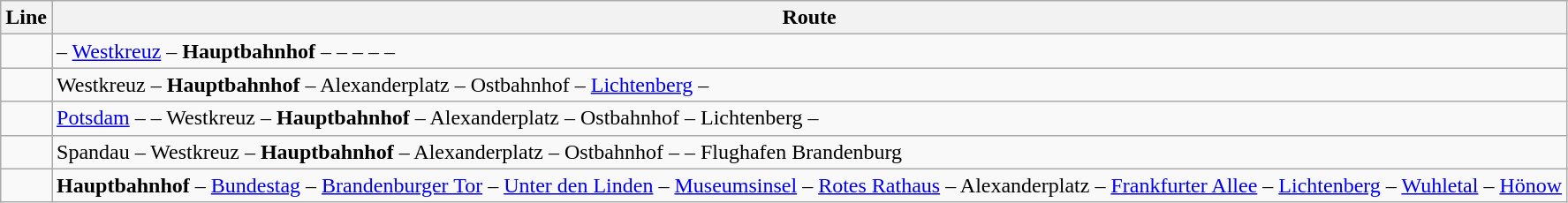<table class="wikitable">
<tr>
<th>Line</th>
<th>Route</th>
</tr>
<tr>
<td style="text-align:center"></td>
<td> – <a href='#'>Westkreuz</a> – <strong>Hauptbahnhof</strong> –  –  –  –  – </td>
</tr>
<tr>
<td style="text-align:center"></td>
<td>Westkreuz – <strong>Hauptbahnhof</strong> – Alexanderplatz – Ostbahnhof – <a href='#'>Lichtenberg</a> – </td>
</tr>
<tr>
<td style="text-align:center"></td>
<td><a href='#'>Potsdam</a> –  – Westkreuz – <strong>Hauptbahnhof</strong> – Alexanderplatz – Ostbahnhof – Lichtenberg – </td>
</tr>
<tr>
<td style="text-align:center"></td>
<td>Spandau – Westkreuz – <strong>Hauptbahnhof</strong> – Alexanderplatz – Ostbahnhof –  – Flughafen Brandenburg</td>
</tr>
<tr>
<td style="text-align:center"></td>
<td><strong>Hauptbahnhof</strong> – <a href='#'>Bundestag</a> – <a href='#'>Brandenburger Tor</a> – <a href='#'>Unter den Linden</a> – <a href='#'>Museumsinsel</a> – <a href='#'>Rotes Rathaus</a> – Alexanderplatz – <a href='#'>Frankfurter Allee</a> – <a href='#'>Lichtenberg</a> – <a href='#'>Wuhletal</a> – <a href='#'>Hönow</a></td>
</tr>
</table>
